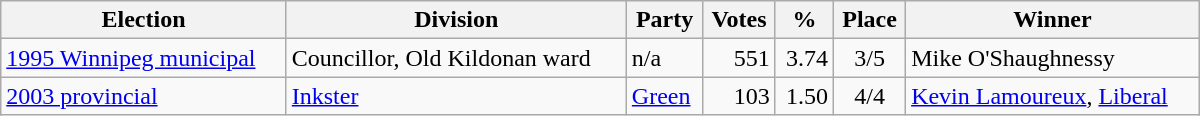<table class="wikitable" width="800">
<tr>
<th align="left">Election</th>
<th align="left">Division</th>
<th align="left">Party</th>
<th align="right">Votes</th>
<th align="right">%</th>
<th align="center">Place</th>
<th align="center">Winner</th>
</tr>
<tr>
<td align="left"><a href='#'>1995 Winnipeg municipal</a></td>
<td align="left">Councillor, Old Kildonan ward</td>
<td align="left">n/a</td>
<td align="right">551</td>
<td align="right">3.74</td>
<td align="center">3/5</td>
<td align="left">Mike O'Shaughnessy</td>
</tr>
<tr>
<td align="left"><a href='#'>2003 provincial</a></td>
<td align="left"><a href='#'>Inkster</a></td>
<td align="left"><a href='#'>Green</a></td>
<td align="right">103</td>
<td align="right">1.50</td>
<td align="center">4/4</td>
<td align="left"><a href='#'>Kevin Lamoureux</a>, <a href='#'>Liberal</a></td>
</tr>
</table>
